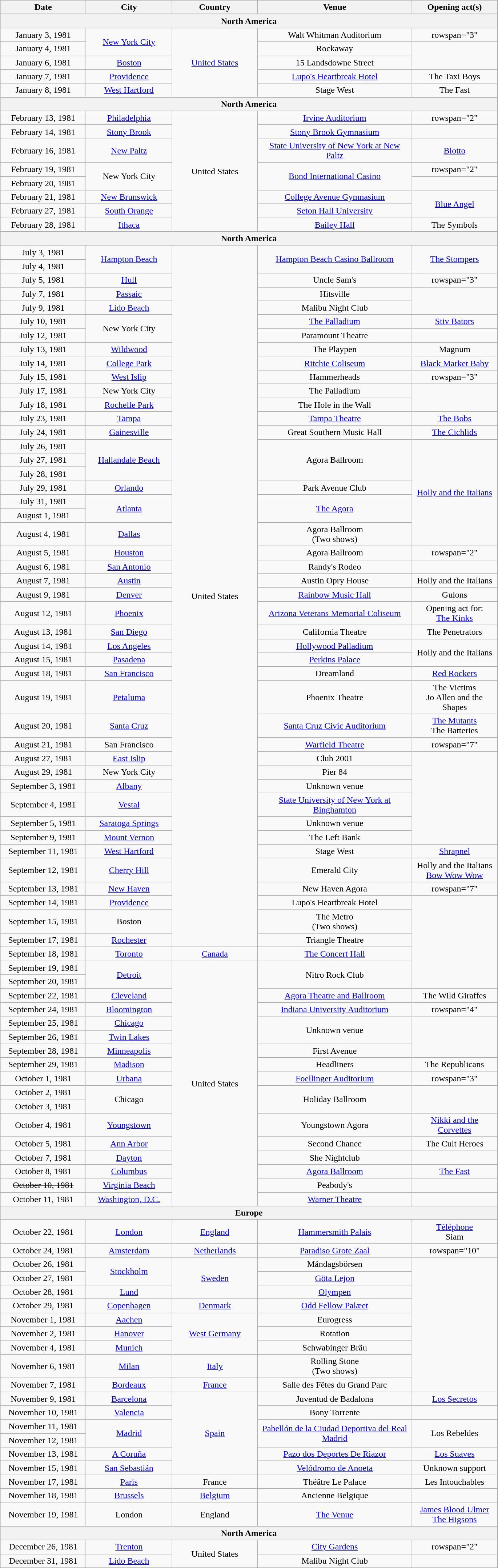<table class="wikitable" style="text-align:center;">
<tr>
<th width="150">Date</th>
<th width="150">City</th>
<th width="150">Country</th>
<th width="275">Venue</th>
<th width="150">Opening act(s)</th>
</tr>
<tr>
<th colspan="5">North America</th>
</tr>
<tr>
<td>January 3, 1981</td>
<td rowspan="2"><a href='#'>New York City</a></td>
<td rowspan="5"><a href='#'>United States</a></td>
<td>Walt Whitman Auditorium</td>
<td>rowspan="3"</td>
</tr>
<tr>
<td>January 4, 1981</td>
<td>Rockaway</td>
</tr>
<tr>
<td>January 6, 1981</td>
<td><a href='#'>Boston</a></td>
<td>15 Landsdowne Street</td>
</tr>
<tr>
<td>January 7, 1981</td>
<td><a href='#'>Providence</a></td>
<td><a href='#'>Lupo's Heartbreak Hotel</a></td>
<td>The Taxi Boys</td>
</tr>
<tr>
<td>January 8, 1981</td>
<td><a href='#'>West Hartford</a></td>
<td>Stage West</td>
<td>The Fast</td>
</tr>
<tr>
<th colspan="5">North America</th>
</tr>
<tr>
<td>February 13, 1981</td>
<td><a href='#'>Philadelphia</a></td>
<td rowspan="8">United States</td>
<td><a href='#'>Irvine Auditorium</a></td>
<td>rowspan="2"</td>
</tr>
<tr>
<td>February 14, 1981</td>
<td><a href='#'>Stony Brook</a></td>
<td><a href='#'>Stony Brook Gymnasium</a></td>
</tr>
<tr>
<td>February 16, 1981</td>
<td><a href='#'>New Paltz</a></td>
<td><a href='#'>State University of New York at New Paltz</a></td>
<td><a href='#'>Blotto</a></td>
</tr>
<tr>
<td>February 19, 1981</td>
<td rowspan="2">New York City</td>
<td rowspan="2"><a href='#'>Bond International Casino</a></td>
<td>rowspan="2"</td>
</tr>
<tr>
<td>February 20, 1981</td>
</tr>
<tr>
<td>February 21, 1981</td>
<td><a href='#'>New Brunswick</a></td>
<td><a href='#'>College Avenue Gymnasium</a></td>
<td rowspan="2"><a href='#'>Blue Angel</a></td>
</tr>
<tr>
<td>February 27, 1981</td>
<td><a href='#'>South Orange</a></td>
<td><a href='#'>Seton Hall University</a></td>
</tr>
<tr>
<td>February 28, 1981</td>
<td><a href='#'>Ithaca</a></td>
<td><a href='#'>Bailey Hall</a></td>
<td>The Symbols</td>
</tr>
<tr>
<th colspan="5">North America</th>
</tr>
<tr>
<td>July 3, 1981</td>
<td rowspan="2"><a href='#'>Hampton Beach</a></td>
<td rowspan="45">United States</td>
<td rowspan="2"><a href='#'>Hampton Beach Casino Ballroom</a></td>
<td rowspan="2"><a href='#'>The Stompers</a></td>
</tr>
<tr>
<td>July 4, 1981</td>
</tr>
<tr>
<td>July 5, 1981</td>
<td><a href='#'>Hull</a></td>
<td>Uncle Sam's</td>
<td>rowspan="3"</td>
</tr>
<tr>
<td>July 7, 1981</td>
<td><a href='#'>Passaic</a></td>
<td>Hitsville</td>
</tr>
<tr>
<td>July 9, 1981</td>
<td><a href='#'>Lido Beach</a></td>
<td>Malibu Night Club</td>
</tr>
<tr>
<td>July 10, 1981</td>
<td rowspan="2">New York City</td>
<td><a href='#'>The Palladium</a></td>
<td><a href='#'>Stiv Bators</a></td>
</tr>
<tr>
<td>July 12, 1981</td>
<td>Paramount Theatre</td>
<td></td>
</tr>
<tr>
<td>July 13, 1981</td>
<td><a href='#'>Wildwood</a></td>
<td>The Playpen</td>
<td>Magnum</td>
</tr>
<tr>
<td>July 14, 1981</td>
<td><a href='#'>College Park</a></td>
<td><a href='#'>Ritchie Coliseum</a></td>
<td><a href='#'>Black Market Baby</a></td>
</tr>
<tr>
<td>July 15, 1981</td>
<td><a href='#'>West Islip</a></td>
<td>Hammerheads</td>
<td>rowspan="3"</td>
</tr>
<tr>
<td>July 17, 1981</td>
<td>New York City</td>
<td>The Palladium</td>
</tr>
<tr>
<td>July 18, 1981</td>
<td><a href='#'>Rochelle Park</a></td>
<td>The Hole in the Wall</td>
</tr>
<tr>
<td>July 23, 1981</td>
<td><a href='#'>Tampa</a></td>
<td><a href='#'>Tampa Theatre</a></td>
<td><a href='#'>The Bobs</a></td>
</tr>
<tr>
<td>July 24, 1981</td>
<td><a href='#'>Gainesville</a></td>
<td>Great Southern Music Hall</td>
<td><a href='#'>The Cichlids</a></td>
</tr>
<tr>
<td>July 26, 1981</td>
<td rowspan="3"><a href='#'>Hallandale Beach</a></td>
<td rowspan="3">Agora Ballroom</td>
<td rowspan="7"><a href='#'>Holly and the Italians</a></td>
</tr>
<tr>
<td>July 27, 1981</td>
</tr>
<tr>
<td>July 28, 1981</td>
</tr>
<tr>
<td>July 29, 1981</td>
<td><a href='#'>Orlando</a></td>
<td>Park Avenue Club</td>
</tr>
<tr>
<td>July 31, 1981</td>
<td rowspan="2"><a href='#'>Atlanta</a></td>
<td rowspan="2"><a href='#'>The Agora</a></td>
</tr>
<tr>
<td>August 1, 1981</td>
</tr>
<tr>
<td>August 4, 1981</td>
<td><a href='#'>Dallas</a></td>
<td>Agora Ballroom<br>(Two shows)</td>
</tr>
<tr>
<td>August 5, 1981</td>
<td><a href='#'>Houston</a></td>
<td>Agora Ballroom</td>
<td>rowspan="2"</td>
</tr>
<tr>
<td>August 6, 1981</td>
<td><a href='#'>San Antonio</a></td>
<td>Randy's Rodeo</td>
</tr>
<tr>
<td>August 7, 1981</td>
<td><a href='#'>Austin</a></td>
<td>Austin Opry House</td>
<td>Holly and the Italians</td>
</tr>
<tr>
<td>August 9, 1981</td>
<td><a href='#'>Denver</a></td>
<td><a href='#'>Rainbow Music Hall</a></td>
<td>Gulons</td>
</tr>
<tr>
<td>August 12, 1981</td>
<td><a href='#'>Phoenix</a></td>
<td><a href='#'>Arizona Veterans Memorial Coliseum</a></td>
<td>Opening act for:<br><a href='#'>The Kinks</a></td>
</tr>
<tr>
<td>August 13, 1981</td>
<td><a href='#'>San Diego</a></td>
<td>California Theatre</td>
<td>The Penetrators</td>
</tr>
<tr>
<td>August 14, 1981</td>
<td><a href='#'>Los Angeles</a></td>
<td><a href='#'>Hollywood Palladium</a></td>
<td rowspan="2">Holly and the Italians</td>
</tr>
<tr>
<td>August 15, 1981</td>
<td><a href='#'>Pasadena</a></td>
<td><a href='#'>Perkins Palace</a></td>
</tr>
<tr>
<td>August 18, 1981</td>
<td><a href='#'>San Francisco</a></td>
<td>Dreamland</td>
<td><a href='#'>Red Rockers</a></td>
</tr>
<tr>
<td>August 19, 1981</td>
<td><a href='#'>Petaluma</a></td>
<td>Phoenix Theatre</td>
<td>The Victims<br>Jo Allen and the Shapes</td>
</tr>
<tr>
<td>August 20, 1981</td>
<td><a href='#'>Santa Cruz</a></td>
<td><a href='#'>Santa Cruz Civic Auditorium</a></td>
<td><a href='#'>The Mutants</a><br>The Batteries</td>
</tr>
<tr>
<td>August 21, 1981</td>
<td>San Francisco</td>
<td><a href='#'>Warfield Theatre</a></td>
<td>rowspan="7"</td>
</tr>
<tr>
<td>August 27, 1981</td>
<td><a href='#'>East Islip</a></td>
<td>Club 2001</td>
</tr>
<tr>
<td>August 29, 1981</td>
<td>New York City</td>
<td>Pier 84</td>
</tr>
<tr>
<td>September 3, 1981</td>
<td><a href='#'>Albany</a></td>
<td>Unknown venue</td>
</tr>
<tr>
<td>September 4, 1981</td>
<td><a href='#'>Vestal</a></td>
<td><a href='#'>State University of New York at Binghamton</a></td>
</tr>
<tr>
<td>September 5, 1981</td>
<td><a href='#'>Saratoga Springs</a></td>
<td>Unknown venue</td>
</tr>
<tr>
<td>September 9, 1981</td>
<td><a href='#'>Mount Vernon</a></td>
<td>The Left Bank</td>
</tr>
<tr>
<td>September 11, 1981</td>
<td><a href='#'>West Hartford</a></td>
<td>Stage West</td>
<td><a href='#'>Shrapnel</a></td>
</tr>
<tr>
<td>September 12, 1981</td>
<td><a href='#'>Cherry Hill</a></td>
<td>Emerald City</td>
<td>Holly and the Italians<br><a href='#'>Bow Wow Wow</a></td>
</tr>
<tr>
<td>September 13, 1981</td>
<td><a href='#'>New Haven</a></td>
<td>New Haven Agora</td>
<td>rowspan="7"</td>
</tr>
<tr>
<td>September 14, 1981</td>
<td><a href='#'>Providence</a></td>
<td>Lupo's Heartbreak Hotel</td>
</tr>
<tr>
<td>September 15, 1981</td>
<td>Boston</td>
<td>The Metro<br>(Two shows)</td>
</tr>
<tr>
<td>September 17, 1981</td>
<td><a href='#'>Rochester</a></td>
<td>Triangle Theatre</td>
</tr>
<tr>
<td>September 18, 1981</td>
<td><a href='#'>Toronto</a></td>
<td><a href='#'>Canada</a></td>
<td><a href='#'>The Concert Hall</a></td>
</tr>
<tr>
<td>September 19, 1981</td>
<td rowspan="2"><a href='#'>Detroit</a></td>
<td rowspan="17">United States</td>
<td rowspan="2">Nitro Rock Club</td>
</tr>
<tr>
<td>September 20, 1981</td>
</tr>
<tr>
<td>September 22, 1981</td>
<td><a href='#'>Cleveland</a></td>
<td><a href='#'>Agora Theatre and Ballroom</a></td>
<td>The Wild Giraffes</td>
</tr>
<tr>
<td>September 24, 1981</td>
<td><a href='#'>Bloomington</a></td>
<td><a href='#'>Indiana University Auditorium</a></td>
<td>rowspan="4"</td>
</tr>
<tr>
<td>September 25, 1981</td>
<td><a href='#'>Chicago</a></td>
<td rowspan="2">Unknown venue</td>
</tr>
<tr>
<td>September 26, 1981</td>
<td><a href='#'>Twin Lakes</a></td>
</tr>
<tr>
<td>September 28, 1981</td>
<td><a href='#'>Minneapolis</a></td>
<td>First Avenue</td>
</tr>
<tr>
<td>September 29, 1981</td>
<td><a href='#'>Madison</a></td>
<td>Headliners</td>
<td>The Republicans</td>
</tr>
<tr>
<td>October 1, 1981</td>
<td><a href='#'>Urbana</a></td>
<td><a href='#'>Foellinger Auditorium</a></td>
<td>rowspan="3"</td>
</tr>
<tr>
<td>October 2, 1981</td>
<td rowspan="2">Chicago</td>
<td rowspan="2">Holiday Ballroom</td>
</tr>
<tr>
<td>October 3, 1981</td>
</tr>
<tr>
<td>October 4, 1981</td>
<td><a href='#'>Youngstown</a></td>
<td>Youngstown Agora</td>
<td><a href='#'>Nikki and the Corvettes</a></td>
</tr>
<tr>
<td>October 5, 1981</td>
<td><a href='#'>Ann Arbor</a></td>
<td>Second Chance</td>
<td>The Cult Heroes</td>
</tr>
<tr>
<td>October 7, 1981</td>
<td><a href='#'>Dayton</a></td>
<td>She Nightclub</td>
<td></td>
</tr>
<tr>
<td>October 8, 1981</td>
<td><a href='#'>Columbus</a></td>
<td><a href='#'>Agora Ballroom</a></td>
<td><a href='#'>The Fast</a></td>
</tr>
<tr>
<td><s>October 10, 1981</s></td>
<td><a href='#'>Virginia Beach</a></td>
<td>Peabody's</td>
<td></td>
</tr>
<tr>
<td>October 11, 1981</td>
<td><a href='#'>Washington, D.C.</a></td>
<td><a href='#'>Warner Theatre</a></td>
<td></td>
</tr>
<tr>
<th colspan="5">Europe</th>
</tr>
<tr>
<td>October 22, 1981</td>
<td><a href='#'>London</a></td>
<td><a href='#'>England</a></td>
<td><a href='#'>Hammersmith Palais</a></td>
<td><a href='#'>Téléphone</a><br>Siam</td>
</tr>
<tr>
<td>October 24, 1981</td>
<td><a href='#'>Amsterdam</a></td>
<td><a href='#'>Netherlands</a></td>
<td><a href='#'>Paradiso Grote Zaal</a></td>
<td>rowspan="10"</td>
</tr>
<tr>
<td>October 26, 1981</td>
<td rowspan="2"><a href='#'>Stockholm</a></td>
<td rowspan="3"><a href='#'>Sweden</a></td>
<td>Måndagsbörsen</td>
</tr>
<tr>
<td>October 27, 1981</td>
<td><a href='#'>Göta Lejon</a></td>
</tr>
<tr>
<td>October 28, 1981</td>
<td><a href='#'>Lund</a></td>
<td><a href='#'>Olympen</a></td>
</tr>
<tr>
<td>October 29, 1981</td>
<td><a href='#'>Copenhagen</a></td>
<td><a href='#'>Denmark</a></td>
<td><a href='#'>Odd Fellow Palæet</a></td>
</tr>
<tr>
<td>November 1, 1981</td>
<td><a href='#'>Aachen</a></td>
<td rowspan="3"><a href='#'>West Germany</a></td>
<td>Eurogress</td>
</tr>
<tr>
<td>November 2, 1981</td>
<td><a href='#'>Hanover</a></td>
<td>Rotation</td>
</tr>
<tr>
<td>November 4, 1981</td>
<td><a href='#'>Munich</a></td>
<td>Schwabinger Bräu</td>
</tr>
<tr>
<td>November 6, 1981</td>
<td><a href='#'>Milan</a></td>
<td><a href='#'>Italy</a></td>
<td>Rolling Stone<br>(Two shows)</td>
</tr>
<tr>
<td>November 7, 1981</td>
<td><a href='#'>Bordeaux</a></td>
<td><a href='#'>France</a></td>
<td>Salle des Fêtes du Grand Parc</td>
</tr>
<tr>
<td>November 9, 1981</td>
<td><a href='#'>Barcelona</a></td>
<td rowspan="6"><a href='#'>Spain</a></td>
<td>Juventud de Badalona</td>
<td><a href='#'>Los Secretos</a></td>
</tr>
<tr>
<td>November 10, 1981</td>
<td><a href='#'>Valencia</a></td>
<td>Bony Torrente</td>
<td></td>
</tr>
<tr>
<td>November 11, 1981</td>
<td rowspan="2"><a href='#'>Madrid</a></td>
<td rowspan="2"><a href='#'>Pabellón de la Ciudad Deportiva del Real Madrid</a></td>
<td rowspan="2">Los Rebeldes</td>
</tr>
<tr>
<td>November 12, 1981</td>
</tr>
<tr>
<td>November 13, 1981</td>
<td><a href='#'>A Coruña</a></td>
<td><a href='#'>Pazo dos Deportes De Riazor</a></td>
<td><a href='#'>Los Suaves</a></td>
</tr>
<tr>
<td>November 15, 1981</td>
<td><a href='#'>San Sebastián</a></td>
<td><a href='#'>Velódromo de Anoeta</a></td>
<td>Unknown support</td>
</tr>
<tr>
<td>November 17, 1981</td>
<td><a href='#'>Paris</a></td>
<td>France</td>
<td>Théâtre Le Palace</td>
<td>Les Intouchables</td>
</tr>
<tr>
<td>November 18, 1981</td>
<td><a href='#'>Brussels</a></td>
<td><a href='#'>Belgium</a></td>
<td>Ancienne Belgique</td>
<td></td>
</tr>
<tr>
<td>November 19, 1981</td>
<td>London</td>
<td>England</td>
<td><a href='#'>The Venue</a></td>
<td><a href='#'>James Blood Ulmer</a><br><a href='#'>The Higsons</a></td>
</tr>
<tr>
<th colspan="5">North America</th>
</tr>
<tr>
<td>December 26, 1981</td>
<td><a href='#'>Trenton</a></td>
<td rowspan="2">United States</td>
<td><a href='#'>City Gardens</a></td>
<td>rowspan="2"</td>
</tr>
<tr>
<td>December 31, 1981</td>
<td><a href='#'>Lido Beach</a></td>
<td>Malibu Night Club</td>
</tr>
</table>
